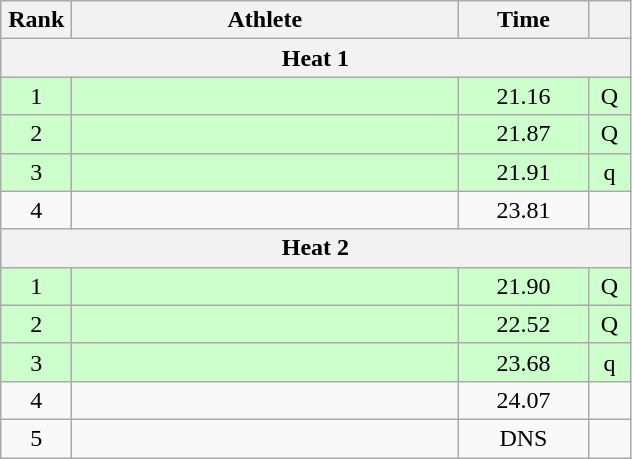<table class=wikitable style="text-align:center">
<tr>
<th width=40>Rank</th>
<th width=250>Athlete</th>
<th width=80>Time</th>
<th width=20></th>
</tr>
<tr>
<th colspan=4>Heat 1</th>
</tr>
<tr bgcolor="ccffcc">
<td>1</td>
<td align=left></td>
<td>21.16</td>
<td>Q</td>
</tr>
<tr bgcolor="ccffcc">
<td>2</td>
<td align=left></td>
<td>21.87</td>
<td>Q</td>
</tr>
<tr bgcolor="ccffcc">
<td>3</td>
<td align=left></td>
<td>21.91</td>
<td>q</td>
</tr>
<tr>
<td>4</td>
<td align=left></td>
<td>23.81</td>
<td></td>
</tr>
<tr>
<th colspan=4>Heat 2</th>
</tr>
<tr bgcolor="ccffcc">
<td>1</td>
<td align=left></td>
<td>21.90</td>
<td>Q</td>
</tr>
<tr bgcolor="ccffcc">
<td>2</td>
<td align=left></td>
<td>22.52</td>
<td>Q</td>
</tr>
<tr bgcolor="ccffcc">
<td>3</td>
<td align=left></td>
<td>23.68</td>
<td>q</td>
</tr>
<tr>
<td>4</td>
<td align=left></td>
<td>24.07</td>
<td></td>
</tr>
<tr>
<td>5</td>
<td align=left></td>
<td>DNS</td>
<td></td>
</tr>
</table>
